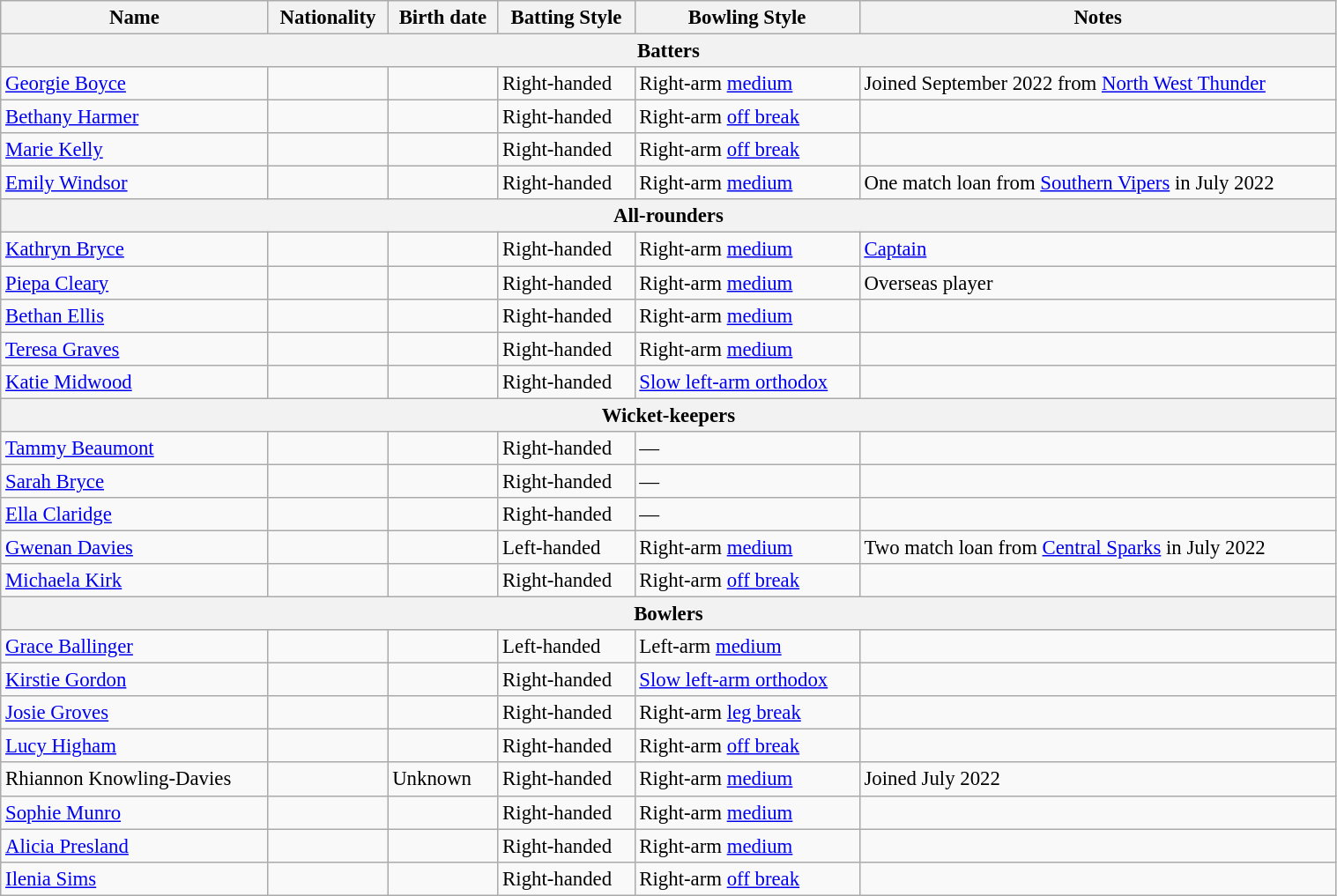<table class="wikitable"  style="font-size:95%; width:80%;">
<tr>
<th>Name</th>
<th>Nationality</th>
<th>Birth date</th>
<th>Batting Style</th>
<th>Bowling Style</th>
<th>Notes</th>
</tr>
<tr>
<th colspan="7">Batters</th>
</tr>
<tr>
<td><a href='#'>Georgie Boyce</a></td>
<td></td>
<td></td>
<td>Right-handed</td>
<td>Right-arm <a href='#'>medium</a></td>
<td>Joined September 2022 from <a href='#'>North West Thunder</a></td>
</tr>
<tr>
<td><a href='#'>Bethany Harmer</a></td>
<td></td>
<td></td>
<td>Right-handed</td>
<td>Right-arm <a href='#'>off break</a></td>
<td></td>
</tr>
<tr>
<td><a href='#'>Marie Kelly</a></td>
<td></td>
<td></td>
<td>Right-handed</td>
<td>Right-arm <a href='#'>off break</a></td>
<td></td>
</tr>
<tr>
<td><a href='#'>Emily Windsor</a></td>
<td></td>
<td></td>
<td>Right-handed</td>
<td>Right-arm <a href='#'>medium</a></td>
<td>One match loan from <a href='#'>Southern Vipers</a> in July 2022</td>
</tr>
<tr>
<th colspan="7">All-rounders</th>
</tr>
<tr>
<td><a href='#'>Kathryn Bryce</a></td>
<td></td>
<td></td>
<td>Right-handed</td>
<td>Right-arm <a href='#'>medium</a></td>
<td><a href='#'>Captain</a></td>
</tr>
<tr>
<td><a href='#'>Piepa Cleary</a></td>
<td></td>
<td></td>
<td>Right-handed</td>
<td>Right-arm <a href='#'>medium</a></td>
<td>Overseas player</td>
</tr>
<tr>
<td><a href='#'>Bethan Ellis</a></td>
<td></td>
<td></td>
<td>Right-handed</td>
<td>Right-arm <a href='#'>medium</a></td>
<td></td>
</tr>
<tr>
<td><a href='#'>Teresa Graves</a></td>
<td></td>
<td></td>
<td>Right-handed</td>
<td>Right-arm <a href='#'>medium</a></td>
<td></td>
</tr>
<tr>
<td><a href='#'>Katie Midwood</a></td>
<td></td>
<td></td>
<td>Right-handed</td>
<td><a href='#'>Slow left-arm orthodox</a></td>
<td></td>
</tr>
<tr>
<th colspan="7">Wicket-keepers</th>
</tr>
<tr>
<td><a href='#'>Tammy Beaumont</a></td>
<td></td>
<td></td>
<td>Right-handed</td>
<td>—</td>
<td></td>
</tr>
<tr>
<td><a href='#'>Sarah Bryce</a></td>
<td></td>
<td></td>
<td>Right-handed</td>
<td>—</td>
<td></td>
</tr>
<tr>
<td><a href='#'>Ella Claridge</a></td>
<td></td>
<td></td>
<td>Right-handed</td>
<td>—</td>
<td></td>
</tr>
<tr>
<td><a href='#'>Gwenan Davies</a></td>
<td></td>
<td></td>
<td>Left-handed</td>
<td>Right-arm <a href='#'>medium</a></td>
<td>Two match loan from <a href='#'>Central Sparks</a> in July 2022</td>
</tr>
<tr>
<td><a href='#'>Michaela Kirk</a></td>
<td></td>
<td></td>
<td>Right-handed</td>
<td>Right-arm <a href='#'>off break</a></td>
<td></td>
</tr>
<tr>
<th colspan="7">Bowlers</th>
</tr>
<tr>
<td><a href='#'>Grace Ballinger</a></td>
<td></td>
<td></td>
<td>Left-handed</td>
<td>Left-arm <a href='#'>medium</a></td>
<td></td>
</tr>
<tr>
<td><a href='#'>Kirstie Gordon</a></td>
<td></td>
<td></td>
<td>Right-handed</td>
<td><a href='#'>Slow left-arm orthodox</a></td>
<td></td>
</tr>
<tr>
<td><a href='#'>Josie Groves</a></td>
<td></td>
<td></td>
<td>Right-handed</td>
<td>Right-arm <a href='#'>leg break</a></td>
<td></td>
</tr>
<tr>
<td><a href='#'>Lucy Higham</a></td>
<td></td>
<td></td>
<td>Right-handed</td>
<td>Right-arm <a href='#'>off break</a></td>
<td></td>
</tr>
<tr>
<td>Rhiannon Knowling-Davies</td>
<td></td>
<td>Unknown</td>
<td>Right-handed</td>
<td>Right-arm <a href='#'>medium</a></td>
<td>Joined July 2022</td>
</tr>
<tr>
<td><a href='#'>Sophie Munro</a></td>
<td></td>
<td></td>
<td>Right-handed</td>
<td>Right-arm <a href='#'>medium</a></td>
<td></td>
</tr>
<tr>
<td><a href='#'>Alicia Presland</a></td>
<td></td>
<td></td>
<td>Right-handed</td>
<td>Right-arm <a href='#'>medium</a></td>
<td></td>
</tr>
<tr>
<td><a href='#'>Ilenia Sims</a></td>
<td></td>
<td></td>
<td>Right-handed</td>
<td>Right-arm <a href='#'>off break</a></td>
<td></td>
</tr>
</table>
